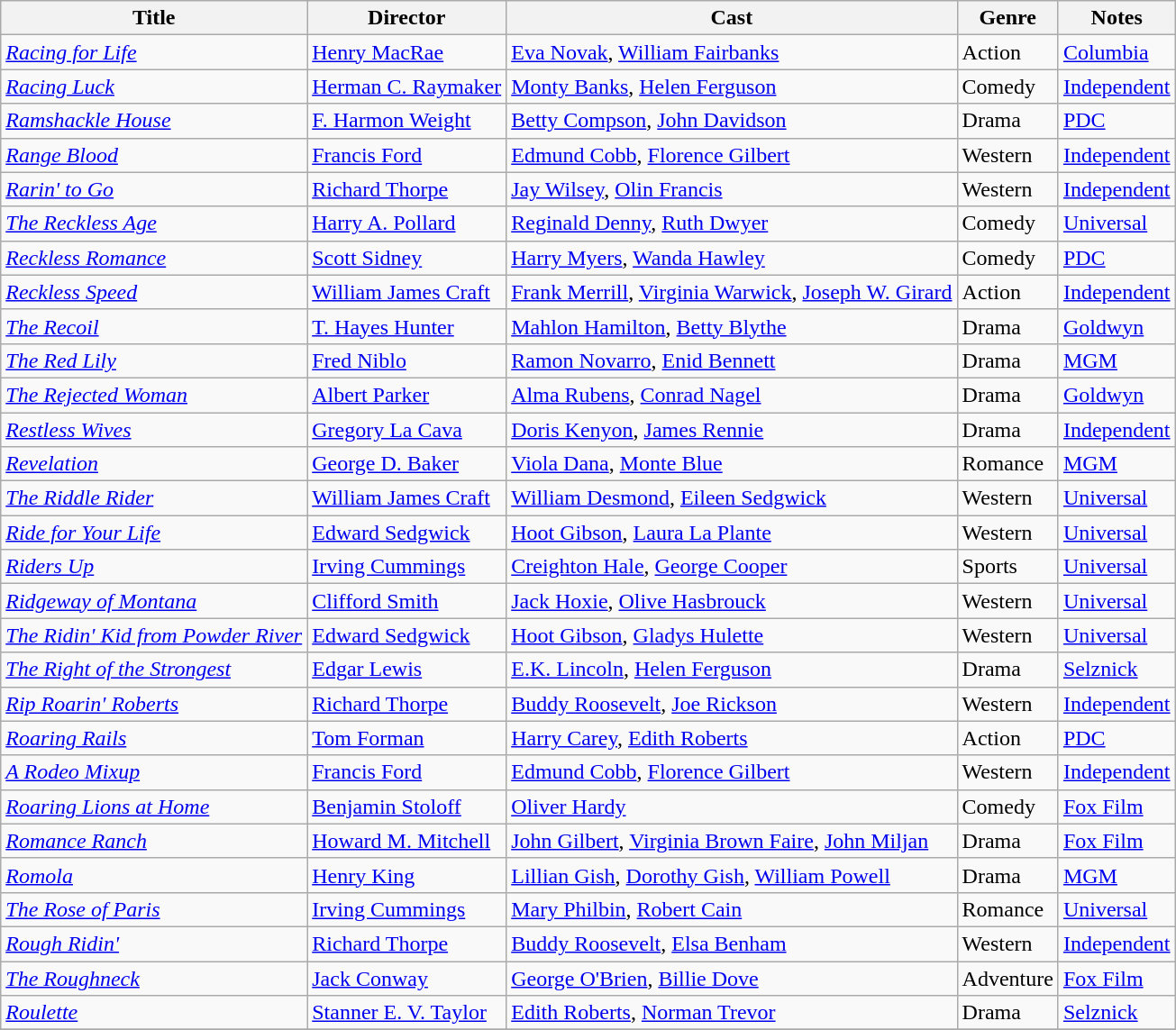<table class="wikitable">
<tr>
<th>Title</th>
<th>Director</th>
<th>Cast</th>
<th>Genre</th>
<th>Notes</th>
</tr>
<tr>
<td><em><a href='#'>Racing for Life</a></em></td>
<td><a href='#'>Henry MacRae</a></td>
<td><a href='#'>Eva Novak</a>, <a href='#'>William Fairbanks</a></td>
<td>Action</td>
<td><a href='#'>Columbia</a></td>
</tr>
<tr>
<td><em><a href='#'>Racing Luck</a></em></td>
<td><a href='#'>Herman C. Raymaker</a></td>
<td><a href='#'>Monty Banks</a>, <a href='#'>Helen Ferguson</a></td>
<td>Comedy</td>
<td><a href='#'>Independent</a></td>
</tr>
<tr>
<td><em><a href='#'>Ramshackle House</a></em></td>
<td><a href='#'>F. Harmon Weight</a></td>
<td><a href='#'>Betty Compson</a>, <a href='#'>John Davidson</a></td>
<td>Drama</td>
<td><a href='#'>PDC</a></td>
</tr>
<tr>
<td><em><a href='#'>Range Blood</a></em></td>
<td><a href='#'>Francis Ford</a></td>
<td><a href='#'>Edmund Cobb</a>, <a href='#'>Florence Gilbert</a></td>
<td>Western</td>
<td><a href='#'>Independent</a></td>
</tr>
<tr>
<td><em><a href='#'>Rarin' to Go</a></em></td>
<td><a href='#'>Richard Thorpe</a></td>
<td><a href='#'>Jay Wilsey</a>, <a href='#'>Olin Francis</a></td>
<td>Western</td>
<td><a href='#'>Independent</a></td>
</tr>
<tr>
<td><em><a href='#'>The Reckless Age</a></em></td>
<td><a href='#'>Harry A. Pollard</a></td>
<td><a href='#'>Reginald Denny</a>, <a href='#'>Ruth Dwyer</a></td>
<td>Comedy</td>
<td><a href='#'>Universal</a></td>
</tr>
<tr>
<td><em><a href='#'>Reckless Romance</a></em></td>
<td><a href='#'>Scott Sidney</a></td>
<td><a href='#'>Harry Myers</a>, <a href='#'>Wanda Hawley</a></td>
<td>Comedy</td>
<td><a href='#'>PDC</a></td>
</tr>
<tr>
<td><em><a href='#'>Reckless Speed</a></em></td>
<td><a href='#'>William James Craft</a></td>
<td><a href='#'>Frank Merrill</a>, <a href='#'>Virginia Warwick</a>, <a href='#'>Joseph W. Girard</a></td>
<td>Action</td>
<td><a href='#'>Independent</a></td>
</tr>
<tr>
<td><em><a href='#'>The Recoil</a></em></td>
<td><a href='#'>T. Hayes Hunter</a></td>
<td><a href='#'>Mahlon Hamilton</a>, <a href='#'>Betty Blythe</a></td>
<td>Drama</td>
<td><a href='#'>Goldwyn</a></td>
</tr>
<tr>
<td><em><a href='#'>The Red Lily</a></em></td>
<td><a href='#'>Fred Niblo</a></td>
<td><a href='#'>Ramon Novarro</a>, <a href='#'>Enid Bennett</a></td>
<td>Drama</td>
<td><a href='#'>MGM</a></td>
</tr>
<tr>
<td><em><a href='#'>The Rejected Woman</a></em></td>
<td><a href='#'>Albert Parker</a></td>
<td><a href='#'>Alma Rubens</a>, <a href='#'>Conrad Nagel</a></td>
<td>Drama</td>
<td><a href='#'>Goldwyn</a></td>
</tr>
<tr>
<td><em><a href='#'>Restless Wives</a></em></td>
<td><a href='#'>Gregory La Cava</a></td>
<td><a href='#'>Doris Kenyon</a>, <a href='#'>James Rennie</a></td>
<td>Drama</td>
<td><a href='#'>Independent</a></td>
</tr>
<tr>
<td><em><a href='#'>Revelation</a></em></td>
<td><a href='#'>George D. Baker</a></td>
<td><a href='#'>Viola Dana</a>, <a href='#'>Monte Blue</a></td>
<td>Romance</td>
<td><a href='#'>MGM</a></td>
</tr>
<tr>
<td><em><a href='#'>The Riddle Rider</a></em></td>
<td><a href='#'>William James Craft</a></td>
<td><a href='#'>William Desmond</a>, <a href='#'>Eileen Sedgwick</a></td>
<td>Western</td>
<td><a href='#'>Universal</a></td>
</tr>
<tr>
<td><em><a href='#'>Ride for Your Life</a></em></td>
<td><a href='#'>Edward Sedgwick</a></td>
<td><a href='#'>Hoot Gibson</a>, <a href='#'>Laura La Plante</a></td>
<td>Western</td>
<td><a href='#'>Universal</a></td>
</tr>
<tr>
<td><em><a href='#'>Riders Up</a></em></td>
<td><a href='#'>Irving Cummings</a></td>
<td><a href='#'>Creighton Hale</a>, <a href='#'>George Cooper</a></td>
<td>Sports</td>
<td><a href='#'>Universal</a></td>
</tr>
<tr>
<td><em><a href='#'>Ridgeway of Montana</a></em></td>
<td><a href='#'>Clifford Smith</a></td>
<td><a href='#'>Jack Hoxie</a>, <a href='#'>Olive Hasbrouck</a></td>
<td>Western</td>
<td><a href='#'>Universal</a></td>
</tr>
<tr>
<td><em><a href='#'>The Ridin' Kid from Powder River</a></em></td>
<td><a href='#'>Edward Sedgwick</a></td>
<td><a href='#'>Hoot Gibson</a>, <a href='#'>Gladys Hulette</a></td>
<td>Western</td>
<td><a href='#'>Universal</a></td>
</tr>
<tr>
<td><em><a href='#'>The Right of the Strongest</a></em></td>
<td><a href='#'>Edgar Lewis</a></td>
<td><a href='#'>E.K. Lincoln</a>, <a href='#'>Helen Ferguson</a></td>
<td>Drama</td>
<td><a href='#'>Selznick</a></td>
</tr>
<tr>
<td><em><a href='#'>Rip Roarin' Roberts</a></em></td>
<td><a href='#'>Richard Thorpe</a></td>
<td><a href='#'>Buddy Roosevelt</a>, <a href='#'>Joe Rickson</a></td>
<td>Western</td>
<td><a href='#'>Independent</a></td>
</tr>
<tr>
<td><em><a href='#'>Roaring Rails</a></em></td>
<td><a href='#'>Tom Forman</a></td>
<td><a href='#'>Harry Carey</a>, <a href='#'>Edith Roberts</a></td>
<td>Action</td>
<td><a href='#'>PDC</a></td>
</tr>
<tr>
<td><em><a href='#'>A Rodeo Mixup</a></em></td>
<td><a href='#'>Francis Ford</a></td>
<td><a href='#'>Edmund Cobb</a>, <a href='#'>Florence Gilbert</a></td>
<td>Western</td>
<td><a href='#'>Independent</a></td>
</tr>
<tr>
<td><em><a href='#'>Roaring Lions at Home</a></em></td>
<td><a href='#'>Benjamin Stoloff</a></td>
<td><a href='#'>Oliver Hardy</a></td>
<td>Comedy</td>
<td><a href='#'>Fox Film</a></td>
</tr>
<tr>
<td><em><a href='#'>Romance Ranch</a></em></td>
<td><a href='#'>Howard M. Mitchell</a></td>
<td><a href='#'>John Gilbert</a>, <a href='#'>Virginia Brown Faire</a>, <a href='#'>John Miljan</a></td>
<td>Drama</td>
<td><a href='#'>Fox Film</a></td>
</tr>
<tr>
<td><em><a href='#'>Romola</a></em></td>
<td><a href='#'>Henry King</a></td>
<td><a href='#'>Lillian Gish</a>, <a href='#'>Dorothy Gish</a>, <a href='#'>William Powell</a></td>
<td>Drama</td>
<td><a href='#'>MGM</a></td>
</tr>
<tr>
<td><em><a href='#'>The Rose of Paris</a></em></td>
<td><a href='#'>Irving Cummings</a></td>
<td><a href='#'>Mary Philbin</a>, <a href='#'>Robert Cain</a></td>
<td>Romance</td>
<td><a href='#'>Universal</a></td>
</tr>
<tr>
<td><em><a href='#'>Rough Ridin'</a></em></td>
<td><a href='#'>Richard Thorpe</a></td>
<td><a href='#'>Buddy Roosevelt</a>, <a href='#'>Elsa Benham</a></td>
<td>Western</td>
<td><a href='#'>Independent</a></td>
</tr>
<tr>
<td><em><a href='#'>The Roughneck</a></em></td>
<td><a href='#'>Jack Conway</a></td>
<td><a href='#'>George O'Brien</a>, <a href='#'>Billie Dove</a></td>
<td>Adventure</td>
<td><a href='#'>Fox Film</a></td>
</tr>
<tr>
<td><em><a href='#'>Roulette</a></em></td>
<td><a href='#'>Stanner E. V. Taylor</a></td>
<td><a href='#'>Edith Roberts</a>, <a href='#'>Norman Trevor</a></td>
<td>Drama</td>
<td><a href='#'>Selznick</a></td>
</tr>
<tr>
</tr>
</table>
